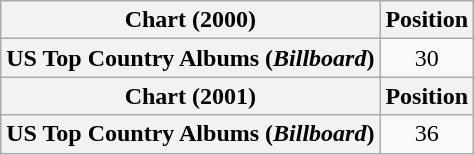<table class="wikitable plainrowheaders" style="text-align:center">
<tr>
<th scope="col">Chart (2000)</th>
<th scope="col">Position</th>
</tr>
<tr>
<th scope="row">US Top Country Albums (<em>Billboard</em>)</th>
<td>30</td>
</tr>
<tr>
<th scope="col">Chart (2001)</th>
<th scope="col">Position</th>
</tr>
<tr>
<th scope="row">US Top Country Albums (<em>Billboard</em>)</th>
<td>36</td>
</tr>
</table>
